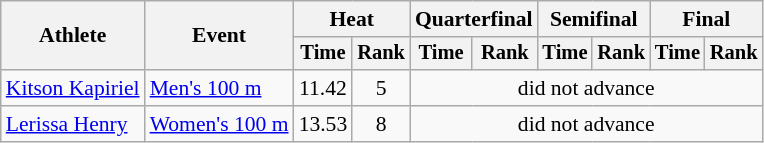<table class=wikitable style="font-size:90%">
<tr>
<th rowspan="2">Athlete</th>
<th rowspan="2">Event</th>
<th colspan="2">Heat</th>
<th colspan="2">Quarterfinal</th>
<th colspan="2">Semifinal</th>
<th colspan="2">Final</th>
</tr>
<tr style="font-size:95%">
<th>Time</th>
<th>Rank</th>
<th>Time</th>
<th>Rank</th>
<th>Time</th>
<th>Rank</th>
<th>Time</th>
<th>Rank</th>
</tr>
<tr align=center>
<td align=left><a href='#'>Kitson Kapiriel</a></td>
<td align=left><a href='#'>Men's 100 m</a></td>
<td>11.42</td>
<td>5</td>
<td colspan=6>did not advance</td>
</tr>
<tr align=center>
<td align=left><a href='#'>Lerissa Henry</a></td>
<td align=left><a href='#'>Women's 100 m</a></td>
<td>13.53</td>
<td>8</td>
<td colspan=6>did not advance</td>
</tr>
</table>
